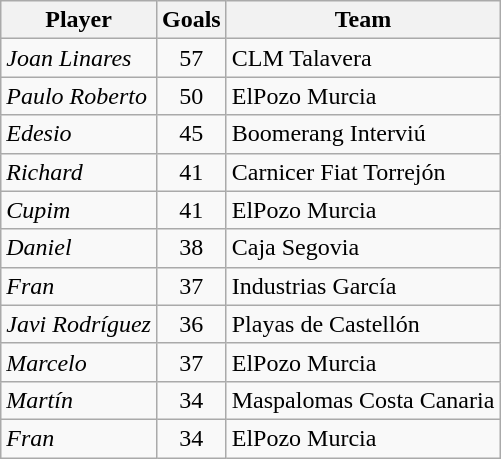<table class="wikitable">
<tr>
<th>Player</th>
<th>Goals</th>
<th>Team</th>
</tr>
<tr>
<td><em>Joan Linares</em></td>
<td style="text-align:center;">57</td>
<td>CLM Talavera</td>
</tr>
<tr>
<td><em>Paulo Roberto</em></td>
<td style="text-align:center;">50</td>
<td>ElPozo Murcia</td>
</tr>
<tr>
<td><em>Edesio</em></td>
<td style="text-align:center;">45</td>
<td>Boomerang Interviú</td>
</tr>
<tr>
<td><em>Richard</em></td>
<td style="text-align:center;">41</td>
<td>Carnicer Fiat Torrejón</td>
</tr>
<tr>
<td><em>Cupim</em></td>
<td style="text-align:center;">41</td>
<td>ElPozo Murcia</td>
</tr>
<tr>
<td><em>Daniel</em></td>
<td style="text-align:center;">38</td>
<td>Caja Segovia</td>
</tr>
<tr>
<td><em>Fran</em></td>
<td style="text-align:center;">37</td>
<td>Industrias García</td>
</tr>
<tr>
<td><em>Javi Rodríguez</em></td>
<td style="text-align:center;">36</td>
<td>Playas de Castellón</td>
</tr>
<tr>
<td><em>Marcelo</em></td>
<td style="text-align:center;">37</td>
<td>ElPozo Murcia</td>
</tr>
<tr>
<td><em>Martín</em></td>
<td style="text-align:center;">34</td>
<td>Maspalomas Costa Canaria</td>
</tr>
<tr>
<td><em>Fran</em></td>
<td style="text-align:center;">34</td>
<td>ElPozo Murcia</td>
</tr>
</table>
